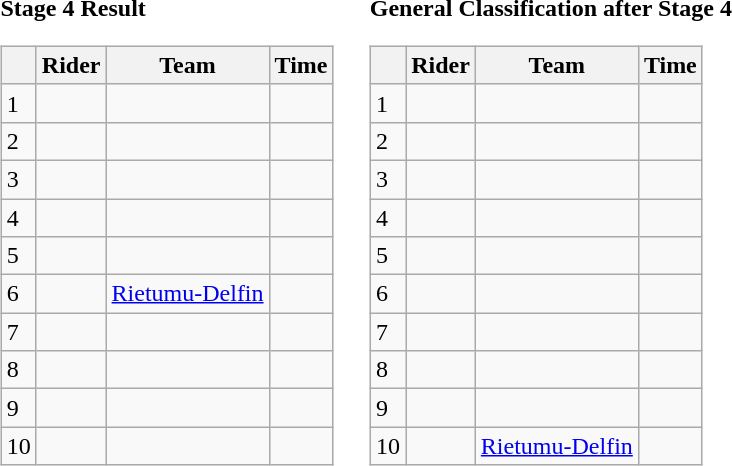<table>
<tr>
<td><strong>Stage 4 Result</strong><br><table class="wikitable">
<tr>
<th></th>
<th>Rider</th>
<th>Team</th>
<th>Time</th>
</tr>
<tr>
<td>1</td>
<td> </td>
<td></td>
<td align="right"></td>
</tr>
<tr>
<td>2</td>
<td></td>
<td></td>
<td align="right"></td>
</tr>
<tr>
<td>3</td>
<td></td>
<td></td>
<td align="right"></td>
</tr>
<tr>
<td>4</td>
<td></td>
<td></td>
<td align="right"></td>
</tr>
<tr>
<td>5</td>
<td></td>
<td></td>
<td align="right"></td>
</tr>
<tr>
<td>6</td>
<td></td>
<td><a href='#'>Rietumu-Delfin</a></td>
<td align="right"></td>
</tr>
<tr>
<td>7</td>
<td></td>
<td></td>
<td align="right"></td>
</tr>
<tr>
<td>8</td>
<td></td>
<td></td>
<td align="right"></td>
</tr>
<tr>
<td>9</td>
<td></td>
<td></td>
<td align="right"></td>
</tr>
<tr>
<td>10</td>
<td></td>
<td></td>
<td align="right"></td>
</tr>
</table>
</td>
<td></td>
<td><strong>General Classification after Stage 4</strong><br><table class="wikitable">
<tr>
<th></th>
<th>Rider</th>
<th>Team</th>
<th>Time</th>
</tr>
<tr>
<td>1</td>
<td> </td>
<td></td>
<td align="right"></td>
</tr>
<tr>
<td>2</td>
<td></td>
<td></td>
<td align="right"></td>
</tr>
<tr>
<td>3</td>
<td></td>
<td></td>
<td align="right"></td>
</tr>
<tr>
<td>4</td>
<td> </td>
<td></td>
<td align="right"></td>
</tr>
<tr>
<td>5</td>
<td></td>
<td></td>
<td align="right"></td>
</tr>
<tr>
<td>6</td>
<td></td>
<td></td>
<td align="right"></td>
</tr>
<tr>
<td>7</td>
<td></td>
<td></td>
<td align="right"></td>
</tr>
<tr>
<td>8</td>
<td></td>
<td></td>
<td align="right"></td>
</tr>
<tr>
<td>9</td>
<td></td>
<td></td>
<td align="right"></td>
</tr>
<tr>
<td>10</td>
<td></td>
<td><a href='#'>Rietumu-Delfin</a></td>
<td align="right"></td>
</tr>
</table>
</td>
</tr>
</table>
